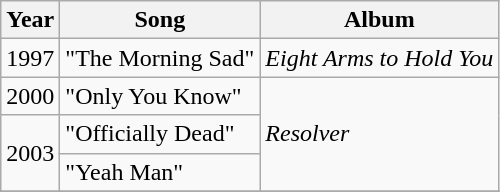<table class="wikitable">
<tr>
<th>Year</th>
<th>Song</th>
<th>Album</th>
</tr>
<tr>
<td>1997</td>
<td>"The Morning Sad"</td>
<td><em>Eight Arms to Hold You</em></td>
</tr>
<tr>
<td>2000</td>
<td>"Only You Know"</td>
<td rowspan="3"><em>Resolver</em></td>
</tr>
<tr>
<td rowspan="2">2003</td>
<td>"Officially Dead"</td>
</tr>
<tr>
<td>"Yeah Man"</td>
</tr>
<tr>
</tr>
</table>
